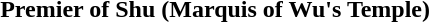<table class="toccolours" style="width:70%; margin:10px;">
<tr>
<th style="width:142px"></th>
<th>Premier of Shu (Marquis of Wu's Temple)</th>
</tr>
<tr>
<td></td>
<td></td>
</tr>
</table>
